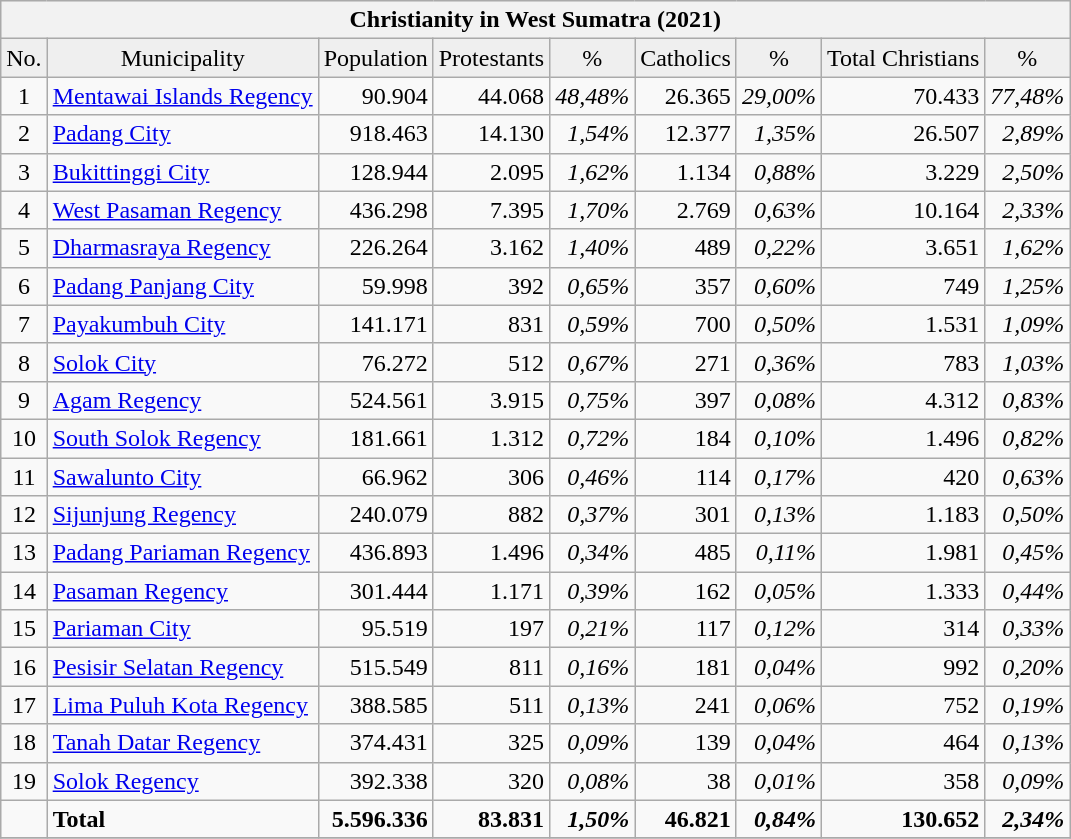<table class=wikitable>
<tr style="background:#efefef;">
<th colspan="9">Christianity in West Sumatra (2021)</th>
</tr>
<tr style="background:#efefef;">
<td style="text-align:center;">No.</td>
<td style="text-align:center;">Municipality</td>
<td style="text-align:center;">Population</td>
<td style="text-align:center;">Protestants</td>
<td style="text-align:center;">%</td>
<td style="text-align:center;">Catholics</td>
<td style="text-align:center;">%</td>
<td style="text-align:center;">Total Christians</td>
<td style="text-align:center;">%</td>
</tr>
<tr>
<td style="text-align:center;">1</td>
<td style="text-align:left;"><a href='#'>Mentawai Islands Regency</a></td>
<td style="text-align:right;">90.904</td>
<td style="text-align:right;">44.068</td>
<td style="text-align:right;"><em>48,48%</em></td>
<td style="text-align:right;">26.365</td>
<td style="text-align:right;"><em>29,00%</em></td>
<td style="text-align:right;">70.433</td>
<td style="text-align:right;"><em>77,48%</em></td>
</tr>
<tr>
<td style="text-align:center;">2</td>
<td style="text-align:left;"><a href='#'>Padang City</a></td>
<td style="text-align:right;">918.463</td>
<td style="text-align:right;">14.130</td>
<td style="text-align:right;"><em>1,54%</em></td>
<td style="text-align:right;">12.377</td>
<td style="text-align:right;"><em>1,35%</em></td>
<td style="text-align:right;">26.507</td>
<td style="text-align:right;"><em>2,89%</em></td>
</tr>
<tr>
<td style="text-align:center;">3</td>
<td style="text-align:left;"><a href='#'>Bukittinggi City</a></td>
<td style="text-align:right;">128.944</td>
<td style="text-align:right;">2.095</td>
<td style="text-align:right;"><em>1,62%</em></td>
<td style="text-align:right;">1.134</td>
<td style="text-align:right;"><em>0,88%</em></td>
<td style="text-align:right;">3.229</td>
<td style="text-align:right;"><em>2,50%</em></td>
</tr>
<tr>
<td style="text-align:center;">4</td>
<td style="text-align:left;"><a href='#'>West Pasaman Regency</a></td>
<td style="text-align:right;">436.298</td>
<td style="text-align:right;">7.395</td>
<td style="text-align:right;"><em>1,70%</em></td>
<td style="text-align:right;">2.769</td>
<td style="text-align:right;"><em>0,63%</em></td>
<td style="text-align:right;">10.164</td>
<td style="text-align:right;"><em>2,33%</em></td>
</tr>
<tr>
<td style="text-align:center;">5</td>
<td style="text-align:left;"><a href='#'>Dharmasraya Regency</a></td>
<td style="text-align:right;">226.264</td>
<td style="text-align:right;">3.162</td>
<td style="text-align:right;"><em>1,40%</em></td>
<td style="text-align:right;">489</td>
<td style="text-align:right;"><em>0,22%</em></td>
<td style="text-align:right;">3.651</td>
<td style="text-align:right;"><em>1,62%</em></td>
</tr>
<tr>
<td style="text-align:center;">6</td>
<td style="text-align:left;"><a href='#'>Padang Panjang City</a></td>
<td style="text-align:right;">59.998</td>
<td style="text-align:right;">392</td>
<td style="text-align:right;"><em>0,65%</em></td>
<td style="text-align:right;">357</td>
<td style="text-align:right;"><em>0,60%</em></td>
<td style="text-align:right;">749</td>
<td style="text-align:right;"><em>1,25%</em></td>
</tr>
<tr>
<td style="text-align:center;">7</td>
<td style="text-align:left;"><a href='#'>Payakumbuh City</a></td>
<td style="text-align:right;">141.171</td>
<td style="text-align:right;">831</td>
<td style="text-align:right;"><em>0,59%</em></td>
<td style="text-align:right;">700</td>
<td style="text-align:right;"><em>0,50%</em></td>
<td style="text-align:right;">1.531</td>
<td style="text-align:right;"><em>1,09%</em></td>
</tr>
<tr>
<td style="text-align:center;">8</td>
<td style="text-align:left;"><a href='#'>Solok City</a></td>
<td style="text-align:right;">76.272</td>
<td style="text-align:right;">512</td>
<td style="text-align:right;"><em>0,67%</em></td>
<td style="text-align:right;">271</td>
<td style="text-align:right;"><em>0,36%</em></td>
<td style="text-align:right;">783</td>
<td style="text-align:right;"><em>1,03%</em></td>
</tr>
<tr>
<td style="text-align:center;">9</td>
<td style="text-align:left;"><a href='#'>Agam Regency</a></td>
<td style="text-align:right;">524.561</td>
<td style="text-align:right;">3.915</td>
<td style="text-align:right;"><em>0,75%</em></td>
<td style="text-align:right;">397</td>
<td style="text-align:right;"><em>0,08%</em></td>
<td style="text-align:right;">4.312</td>
<td style="text-align:right;"><em>0,83%</em></td>
</tr>
<tr>
<td style="text-align:center;">10</td>
<td style="text-align:left;"><a href='#'>South Solok Regency</a></td>
<td style="text-align:right;">181.661</td>
<td style="text-align:right;">1.312</td>
<td style="text-align:right;"><em>0,72%</em></td>
<td style="text-align:right;">184</td>
<td style="text-align:right;"><em>0,10%</em></td>
<td style="text-align:right;">1.496</td>
<td style="text-align:right;"><em>0,82%</em></td>
</tr>
<tr>
<td style="text-align:center;">11</td>
<td style="text-align:left;"><a href='#'>Sawalunto City</a></td>
<td style="text-align:right;">66.962</td>
<td style="text-align:right;">306</td>
<td style="text-align:right;"><em>0,46%</em></td>
<td style="text-align:right;">114</td>
<td style="text-align:right;"><em>0,17%</em></td>
<td style="text-align:right;">420</td>
<td style="text-align:right;"><em>0,63%</em></td>
</tr>
<tr>
<td style="text-align:center;">12</td>
<td style="text-align:left;"><a href='#'>Sijunjung Regency</a></td>
<td style="text-align:right;">240.079</td>
<td style="text-align:right;">882</td>
<td style="text-align:right;"><em>0,37%</em></td>
<td style="text-align:right;">301</td>
<td style="text-align:right;"><em>0,13%</em></td>
<td style="text-align:right;">1.183</td>
<td style="text-align:right;"><em>0,50%</em></td>
</tr>
<tr>
<td style="text-align:center;">13</td>
<td style="text-align:left;"><a href='#'>Padang Pariaman Regency</a></td>
<td style="text-align:right;">436.893</td>
<td style="text-align:right;">1.496</td>
<td style="text-align:right;"><em>0,34%</em></td>
<td style="text-align:right;">485</td>
<td style="text-align:right;"><em>0,11%</em></td>
<td style="text-align:right;">1.981</td>
<td style="text-align:right;"><em>0,45%</em></td>
</tr>
<tr>
<td style="text-align:center;">14</td>
<td style="text-align:left;"><a href='#'>Pasaman Regency</a></td>
<td style="text-align:right;">301.444</td>
<td style="text-align:right;">1.171</td>
<td style="text-align:right;"><em>0,39%</em></td>
<td style="text-align:right;">162</td>
<td style="text-align:right;"><em>0,05%</em></td>
<td style="text-align:right;">1.333</td>
<td style="text-align:right;"><em>0,44%</em></td>
</tr>
<tr>
<td style="text-align:center;">15</td>
<td style="text-align:left;"><a href='#'>Pariaman City</a></td>
<td style="text-align:right;">95.519</td>
<td style="text-align:right;">197</td>
<td style="text-align:right;"><em>0,21%</em></td>
<td style="text-align:right;">117</td>
<td style="text-align:right;"><em>0,12%</em></td>
<td style="text-align:right;">314</td>
<td style="text-align:right;"><em>0,33%</em></td>
</tr>
<tr>
<td style="text-align:center;">16</td>
<td style="text-align:left;"><a href='#'>Pesisir Selatan Regency</a></td>
<td style="text-align:right;">515.549</td>
<td style="text-align:right;">811</td>
<td style="text-align:right;"><em>0,16%</em></td>
<td style="text-align:right;">181</td>
<td style="text-align:right;"><em>0,04%</em></td>
<td style="text-align:right;">992</td>
<td style="text-align:right;"><em>0,20%</em></td>
</tr>
<tr>
<td style="text-align:center;">17</td>
<td style="text-align:left;"><a href='#'>Lima Puluh Kota Regency</a></td>
<td style="text-align:right;">388.585</td>
<td style="text-align:right;">511</td>
<td style="text-align:right;"><em>0,13%</em></td>
<td style="text-align:right;">241</td>
<td style="text-align:right;"><em>0,06%</em></td>
<td style="text-align:right;">752</td>
<td style="text-align:right;"><em>0,19%</em></td>
</tr>
<tr>
<td style="text-align:center;">18</td>
<td style="text-align:left;"><a href='#'>Tanah Datar Regency</a></td>
<td style="text-align:right;">374.431</td>
<td style="text-align:right;">325</td>
<td style="text-align:right;"><em>0,09%</em></td>
<td style="text-align:right;">139</td>
<td style="text-align:right;"><em>0,04%</em></td>
<td style="text-align:right;">464</td>
<td style="text-align:right;"><em>0,13%</em></td>
</tr>
<tr>
<td style="text-align:center;">19</td>
<td style="text-align:left;"><a href='#'>Solok Regency</a></td>
<td style="text-align:right;">392.338</td>
<td style="text-align:right;">320</td>
<td style="text-align:right;"><em>0,08%</em></td>
<td style="text-align:right;">38</td>
<td style="text-align:right;"><em>0,01%</em></td>
<td style="text-align:right;">358</td>
<td style="text-align:right;"><em>0,09%</em></td>
</tr>
<tr>
<td style="text-align:center;"></td>
<td style="text-align:left;"><strong>Total</strong></td>
<td style="text-align:right;"><strong>5.596.336</strong></td>
<td style="text-align:right;"><strong>83.831</strong></td>
<td style="text-align:right;"><em> <strong>1,50%</strong> </em></td>
<td style="text-align:right;"><strong>46.821</strong></td>
<td style="text-align:right;"><em> <strong>0,84%</strong> </em></td>
<td style="text-align:right;"><strong>130.652</strong></td>
<td style="text-align:right;"><em> <strong>2,34%</strong> </em></td>
</tr>
<tr>
</tr>
</table>
